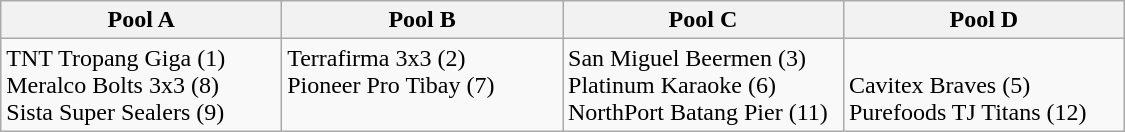<table class=wikitable width=750>
<tr>
<th width=25%>Pool A</th>
<th width=25%>Pool B</th>
<th width=25%>Pool C</th>
<th width=25%>Pool D</th>
</tr>
<tr valign=top>
<td>TNT Tropang Giga (1) <br> Meralco Bolts 3x3 (8) <br> Sista Super Sealers (9) <br> </td>
<td>Terrafirma 3x3 (2) <br> Pioneer Pro Tibay (7) <br> </td>
<td>San Miguel Beermen  (3) <br> Platinum Karaoke (6) <br> NorthPort Batang Pier (11) <br> </td>
<td> <br> Cavitex Braves (5) <br> Purefoods TJ Titans (12)</td>
</tr>
</table>
